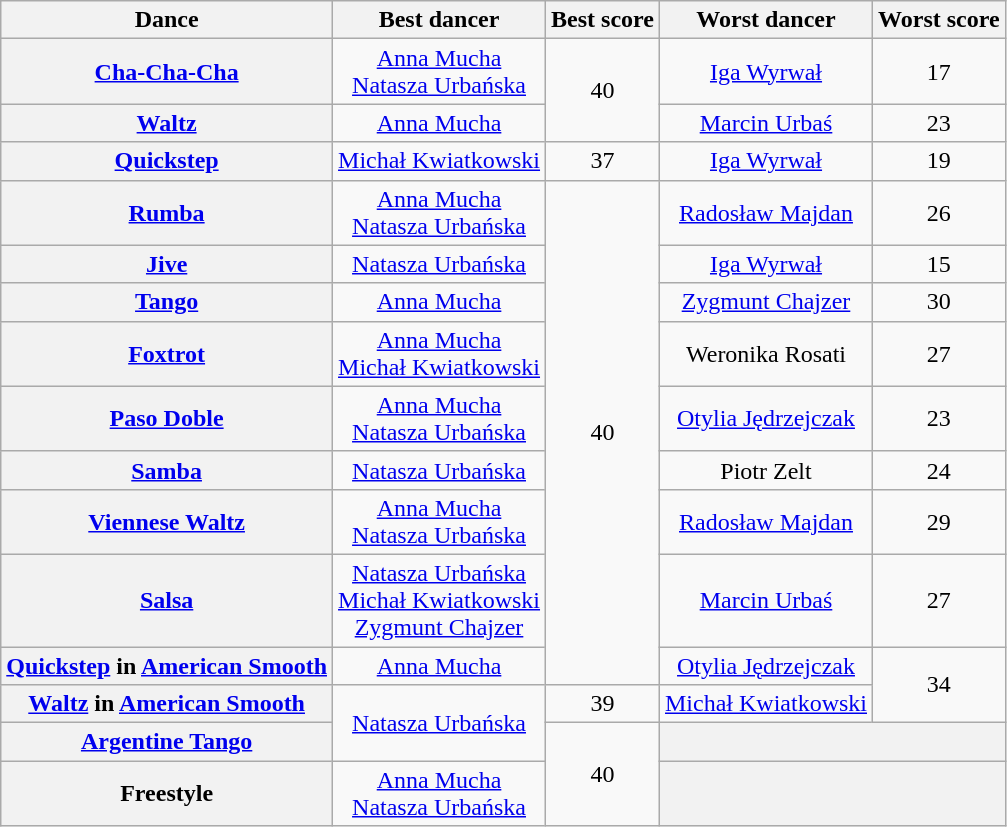<table class="wikitable sortable" style="text-align:center;">
<tr>
<th>Dance</th>
<th class="sortable">Best dancer</th>
<th>Best score</th>
<th class="sortable">Worst dancer</th>
<th>Worst score</th>
</tr>
<tr>
<th><a href='#'>Cha-Cha-Cha</a></th>
<td><a href='#'>Anna Mucha</a><br><a href='#'>Natasza Urbańska</a></td>
<td rowspan="2">40</td>
<td><a href='#'>Iga Wyrwał</a></td>
<td>17</td>
</tr>
<tr>
<th><a href='#'>Waltz</a></th>
<td><a href='#'>Anna Mucha</a></td>
<td><a href='#'>Marcin Urbaś</a></td>
<td>23</td>
</tr>
<tr>
<th><a href='#'>Quickstep</a></th>
<td><a href='#'>Michał Kwiatkowski</a></td>
<td>37</td>
<td><a href='#'>Iga Wyrwał</a></td>
<td>19</td>
</tr>
<tr>
<th><a href='#'>Rumba</a></th>
<td><a href='#'>Anna Mucha</a><br><a href='#'>Natasza Urbańska</a></td>
<td rowspan="9">40</td>
<td><a href='#'>Radosław Majdan</a></td>
<td>26</td>
</tr>
<tr>
<th><a href='#'>Jive</a></th>
<td><a href='#'>Natasza Urbańska</a></td>
<td><a href='#'>Iga Wyrwał</a></td>
<td>15</td>
</tr>
<tr>
<th><a href='#'>Tango</a></th>
<td><a href='#'>Anna Mucha</a></td>
<td><a href='#'>Zygmunt Chajzer</a></td>
<td>30</td>
</tr>
<tr>
<th><a href='#'>Foxtrot</a></th>
<td><a href='#'>Anna Mucha</a><br><a href='#'>Michał Kwiatkowski</a></td>
<td>Weronika Rosati</td>
<td>27</td>
</tr>
<tr>
<th><a href='#'>Paso Doble</a></th>
<td><a href='#'>Anna Mucha</a><br><a href='#'>Natasza Urbańska</a></td>
<td><a href='#'>Otylia Jędrzejczak</a></td>
<td>23</td>
</tr>
<tr>
<th><a href='#'>Samba</a></th>
<td><a href='#'>Natasza Urbańska</a></td>
<td>Piotr Zelt</td>
<td>24</td>
</tr>
<tr>
<th><a href='#'>Viennese Waltz</a></th>
<td><a href='#'>Anna Mucha</a><br><a href='#'>Natasza Urbańska</a></td>
<td><a href='#'>Radosław Majdan</a></td>
<td>29</td>
</tr>
<tr>
<th><a href='#'>Salsa</a></th>
<td><a href='#'>Natasza Urbańska</a><br><a href='#'>Michał Kwiatkowski</a><br><a href='#'>Zygmunt Chajzer</a></td>
<td><a href='#'>Marcin Urbaś</a></td>
<td>27</td>
</tr>
<tr>
<th><a href='#'>Quickstep</a> in <a href='#'>American Smooth</a></th>
<td><a href='#'>Anna Mucha</a></td>
<td><a href='#'>Otylia Jędrzejczak</a></td>
<td rowspan="2">34</td>
</tr>
<tr>
<th><a href='#'>Waltz</a> in <a href='#'>American Smooth</a></th>
<td rowspan="2"><a href='#'>Natasza Urbańska</a></td>
<td>39</td>
<td><a href='#'>Michał Kwiatkowski</a></td>
</tr>
<tr>
<th><a href='#'>Argentine Tango</a></th>
<td rowspan="2">40</td>
<th colspan="2"></th>
</tr>
<tr>
<th>Freestyle</th>
<td><a href='#'>Anna Mucha</a><br><a href='#'>Natasza Urbańska</a></td>
<th colspan="2"></th>
</tr>
</table>
